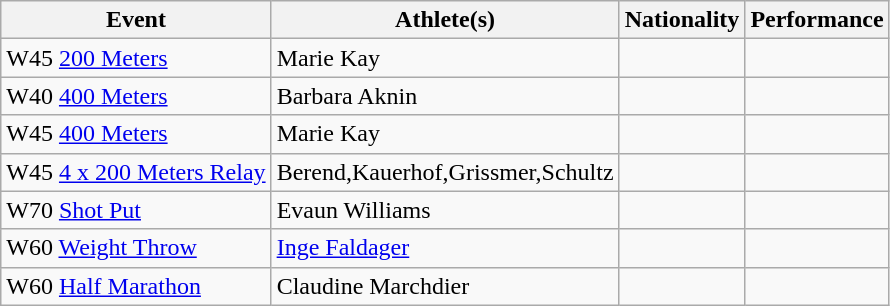<table class="wikitable">
<tr>
<th>Event</th>
<th>Athlete(s)</th>
<th>Nationality</th>
<th>Performance</th>
</tr>
<tr>
<td>W45 <a href='#'>200 Meters</a></td>
<td>Marie Kay</td>
<td></td>
<td></td>
</tr>
<tr>
<td>W40 <a href='#'>400 Meters</a></td>
<td>Barbara Aknin</td>
<td></td>
<td></td>
</tr>
<tr>
<td>W45 <a href='#'>400 Meters</a></td>
<td>Marie Kay</td>
<td></td>
<td></td>
</tr>
<tr>
<td>W45 <a href='#'>4 x 200 Meters Relay</a></td>
<td>Berend,Kauerhof,Grissmer,Schultz</td>
<td></td>
<td></td>
</tr>
<tr>
<td>W70 <a href='#'>Shot Put</a></td>
<td>Evaun Williams</td>
<td></td>
<td></td>
</tr>
<tr>
<td>W60 <a href='#'>Weight Throw</a></td>
<td><a href='#'>Inge Faldager</a></td>
<td></td>
<td></td>
</tr>
<tr>
<td>W60 <a href='#'>Half Marathon</a></td>
<td>Claudine Marchdier</td>
<td></td>
<td></td>
</tr>
</table>
